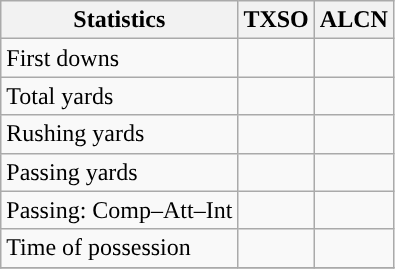<table class="wikitable" style="float: left;">
<tr>
<th>Statistics</th>
<th>TXSO</th>
<th>ALCN</th>
</tr>
<tr>
<td>First downs</td>
<td></td>
<td></td>
</tr>
<tr>
<td>Total yards</td>
<td></td>
<td></td>
</tr>
<tr>
<td>Rushing yards</td>
<td></td>
<td></td>
</tr>
<tr>
<td>Passing yards</td>
<td></td>
<td></td>
</tr>
<tr>
<td>Passing: Comp–Att–Int</td>
<td></td>
<td></td>
</tr>
<tr>
<td>Time of possession</td>
<td></td>
<td></td>
</tr>
<tr>
</tr>
</table>
